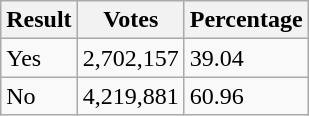<table class="wikitable">
<tr>
<th>Result</th>
<th>Votes</th>
<th>Percentage</th>
</tr>
<tr>
<td>Yes</td>
<td>2,702,157</td>
<td>39.04</td>
</tr>
<tr>
<td>No</td>
<td>4,219,881</td>
<td>60.96</td>
</tr>
</table>
